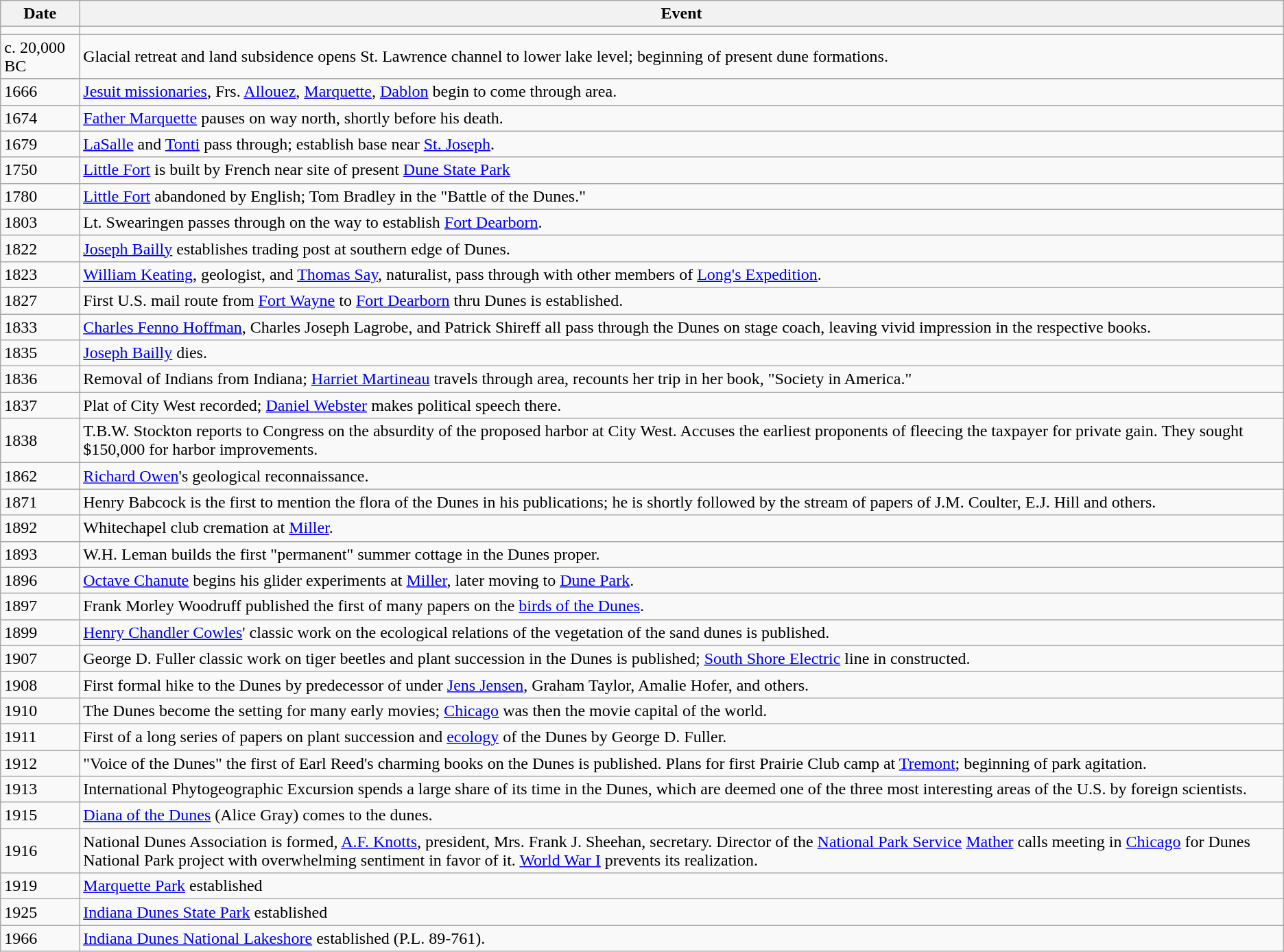<table class="wikitable" border="1">
<tr>
<th>Date</th>
<th>Event</th>
</tr>
<tr>
<td></td>
<td></td>
</tr>
<tr>
<td>c. 20,000 BC</td>
<td>Glacial retreat and land subsidence opens St. Lawrence channel to lower lake level; beginning of present dune formations.</td>
</tr>
<tr>
<td>1666</td>
<td><a href='#'>Jesuit missionaries</a>, Frs. <a href='#'>Allouez</a>, <a href='#'>Marquette</a>, <a href='#'>Dablon</a> begin to come through area.</td>
</tr>
<tr>
<td>1674</td>
<td><a href='#'>Father Marquette</a> pauses on way north, shortly before his death.</td>
</tr>
<tr>
<td>1679</td>
<td><a href='#'>LaSalle</a> and <a href='#'>Tonti</a> pass through; establish base near <a href='#'>St. Joseph</a>.</td>
</tr>
<tr>
<td>1750</td>
<td><a href='#'>Little Fort</a> is built by French near site of present <a href='#'>Dune State Park</a></td>
</tr>
<tr>
<td>1780</td>
<td><a href='#'>Little Fort</a> abandoned by English; Tom Bradley in the "Battle of the Dunes."</td>
</tr>
<tr>
<td>1803</td>
<td>Lt. Swearingen passes through on the way to establish <a href='#'>Fort Dearborn</a>.</td>
</tr>
<tr>
<td>1822</td>
<td><a href='#'>Joseph Bailly</a> establishes trading post at southern edge of Dunes.</td>
</tr>
<tr>
<td>1823</td>
<td><a href='#'>William Keating</a>, geologist, and <a href='#'>Thomas Say</a>, naturalist, pass through with other members of <a href='#'>Long's Expedition</a>.</td>
</tr>
<tr>
<td>1827</td>
<td>First U.S. mail route from <a href='#'>Fort Wayne</a> to <a href='#'>Fort Dearborn</a> thru Dunes is established.</td>
</tr>
<tr>
<td>1833</td>
<td><a href='#'>Charles Fenno Hoffman</a>, Charles Joseph Lagrobe, and Patrick Shireff all pass through the Dunes on stage coach, leaving vivid impression in the respective books.</td>
</tr>
<tr>
<td>1835</td>
<td><a href='#'>Joseph Bailly</a> dies.</td>
</tr>
<tr>
<td>1836</td>
<td>Removal of Indians from Indiana; <a href='#'>Harriet Martineau</a> travels through area, recounts her trip in her book, "Society in America."</td>
</tr>
<tr>
<td>1837</td>
<td>Plat of City West recorded; <a href='#'>Daniel Webster</a> makes political speech there.</td>
</tr>
<tr>
<td>1838</td>
<td>T.B.W. Stockton reports to Congress on the absurdity of the proposed harbor at City West.  Accuses the earliest proponents of fleecing the taxpayer for private gain.  They sought $150,000 for harbor improvements.</td>
</tr>
<tr>
<td>1862</td>
<td><a href='#'>Richard Owen</a>'s geological reconnaissance.</td>
</tr>
<tr>
<td>1871</td>
<td>Henry Babcock is the first to mention the flora of the Dunes in his publications; he is shortly followed by the stream of papers of J.M. Coulter, E.J. Hill and others.</td>
</tr>
<tr>
<td>1892</td>
<td>Whitechapel club cremation at <a href='#'>Miller</a>.</td>
</tr>
<tr>
<td>1893</td>
<td>W.H. Leman builds the first "permanent" summer cottage in the Dunes proper.</td>
</tr>
<tr>
<td>1896</td>
<td><a href='#'>Octave Chanute</a> begins his glider experiments at <a href='#'>Miller</a>, later moving to <a href='#'>Dune Park</a>.</td>
</tr>
<tr>
<td>1897</td>
<td>Frank Morley Woodruff published the first of many papers on the <a href='#'>birds of the Dunes</a>.</td>
</tr>
<tr>
<td>1899</td>
<td><a href='#'>Henry Chandler Cowles</a>' classic work on the ecological relations of the vegetation of the sand dunes is published.</td>
</tr>
<tr>
<td>1907</td>
<td>George D. Fuller classic work on tiger beetles and plant succession in the Dunes is published; <a href='#'>South Shore Electric</a> line in constructed.</td>
</tr>
<tr>
<td>1908</td>
<td>First formal hike to the Dunes by predecessor of  under <a href='#'>Jens Jensen</a>, Graham Taylor, Amalie Hofer, and others.</td>
</tr>
<tr>
<td>1910</td>
<td>The Dunes become the setting for many early movies; <a href='#'>Chicago</a> was then the movie capital of the world.</td>
</tr>
<tr>
<td>1911</td>
<td>First of a long series of papers on plant succession and <a href='#'>ecology</a> of the Dunes by George D. Fuller.</td>
</tr>
<tr>
<td>1912</td>
<td>"Voice of the Dunes" the first of Earl Reed's charming books on the Dunes is published.  Plans for first Prairie Club camp at <a href='#'>Tremont</a>; beginning of park agitation.</td>
</tr>
<tr>
<td>1913</td>
<td>International Phytogeographic Excursion spends a large share of its time in the Dunes, which are deemed one of the three most interesting areas of the U.S. by foreign scientists.</td>
</tr>
<tr>
<td>1915</td>
<td><a href='#'>Diana of the Dunes</a> (Alice Gray) comes to the dunes.</td>
</tr>
<tr>
<td>1916</td>
<td>National Dunes Association is formed, <a href='#'>A.F. Knotts</a>, president, Mrs. Frank J. Sheehan, secretary.  Director of the <a href='#'>National Park Service</a> <a href='#'>Mather</a> calls meeting in <a href='#'>Chicago</a> for Dunes National Park project with overwhelming sentiment in favor of it.  <a href='#'>World War I</a> prevents its realization.</td>
</tr>
<tr>
<td>1919</td>
<td><a href='#'>Marquette Park</a> established</td>
</tr>
<tr>
<td>1925</td>
<td><a href='#'>Indiana Dunes State Park</a> established</td>
</tr>
<tr>
<td>1966</td>
<td><a href='#'>Indiana Dunes National Lakeshore</a> established (P.L. 89-761).</td>
</tr>
</table>
